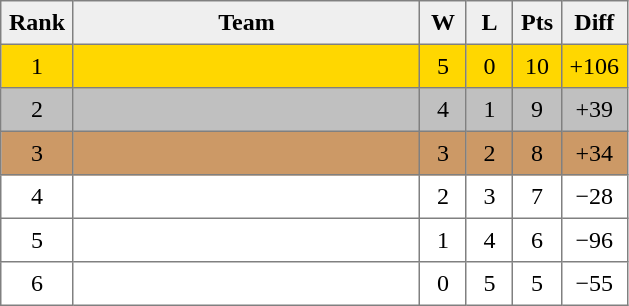<table style=border-collapse:collapse border=1 cellspacing=0 cellpadding=5>
<tr align=center bgcolor=#efefef>
<th width=20>Rank</th>
<th width=220>Team</th>
<th width=20>W</th>
<th width=20>L</th>
<th width=20>Pts</th>
<th width=20>Diff</th>
</tr>
<tr align=center bgcolor=gold>
<td>1</td>
<td align=left></td>
<td>5</td>
<td>0</td>
<td>10</td>
<td>+106</td>
</tr>
<tr align=center bgcolor=silver>
<td>2</td>
<td align=left></td>
<td>4</td>
<td>1</td>
<td>9</td>
<td>+39</td>
</tr>
<tr align=center bgcolor=cc9966>
<td>3</td>
<td align=left></td>
<td>3</td>
<td>2</td>
<td>8</td>
<td>+34</td>
</tr>
<tr align=center>
<td>4</td>
<td align=left></td>
<td>2</td>
<td>3</td>
<td>7</td>
<td>−28</td>
</tr>
<tr align=center>
<td>5</td>
<td align=left></td>
<td>1</td>
<td>4</td>
<td>6</td>
<td>−96</td>
</tr>
<tr align=center>
<td>6</td>
<td align=left></td>
<td>0</td>
<td>5</td>
<td>5</td>
<td>−55</td>
</tr>
</table>
